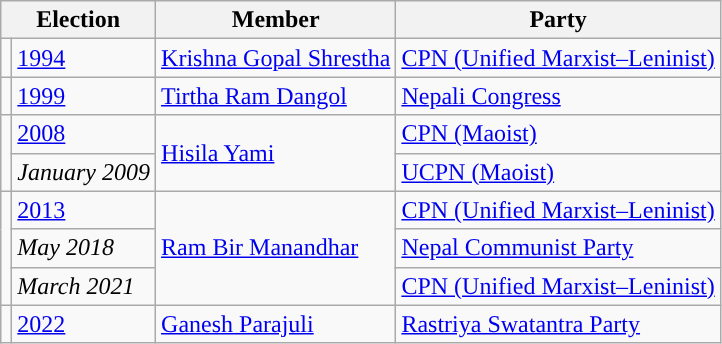<table class="wikitable">
<tr>
<th colspan="2">Election</th>
<th>Member</th>
<th>Party</th>
</tr>
<tr>
<td style="background-color:"></td>
<td><a href='#'>1994</a></td>
<td><a href='#'>Krishna Gopal Shrestha</a></td>
<td><a href='#'>CPN (Unified Marxist–Leninist)</a></td>
</tr>
<tr>
<td style="background-color:"></td>
<td><a href='#'>1999</a></td>
<td><a href='#'>Tirtha Ram Dangol</a></td>
<td><a href='#'>Nepali Congress</a></td>
</tr>
<tr>
<td rowspan="2" style="background-color:"></td>
<td><a href='#'>2008</a></td>
<td rowspan="2"><a href='#'>Hisila Yami</a></td>
<td><a href='#'>CPN (Maoist)</a></td>
</tr>
<tr>
<td><em>January 2009</em></td>
<td><a href='#'>UCPN (Maoist)</a></td>
</tr>
<tr>
<td rowspan="3" style="background-color:"></td>
<td><a href='#'>2013</a></td>
<td rowspan="3"><a href='#'>Ram Bir Manandhar</a></td>
<td><a href='#'>CPN (Unified Marxist–Leninist)</a></td>
</tr>
<tr>
<td><em>May 2018</em></td>
<td><a href='#'>Nepal Communist Party</a></td>
</tr>
<tr>
<td><em>March 2021</em></td>
<td><a href='#'>CPN (Unified Marxist–Leninist)</a></td>
</tr>
<tr>
<td style="background-color:"></td>
<td><a href='#'>2022</a></td>
<td><a href='#'>Ganesh Parajuli</a></td>
<td><a href='#'>Rastriya Swatantra Party</a></td>
</tr>
</table>
